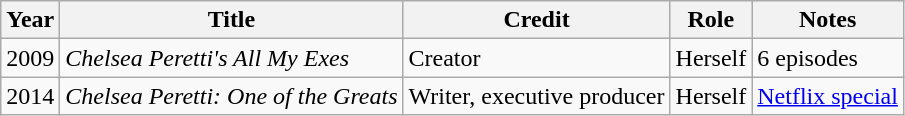<table class="wikitable sortable">
<tr>
<th>Year</th>
<th>Title</th>
<th>Credit</th>
<th>Role</th>
<th class="unsortable">Notes</th>
</tr>
<tr>
<td>2009</td>
<td><em>Chelsea Peretti's All My Exes</em></td>
<td>Creator</td>
<td>Herself</td>
<td>6 episodes</td>
</tr>
<tr>
<td>2014</td>
<td><em>Chelsea Peretti: One of the Greats</em></td>
<td>Writer, executive producer</td>
<td>Herself</td>
<td><a href='#'>Netflix special</a></td>
</tr>
</table>
